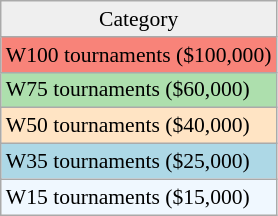<table class=wikitable style=font-size:90%;>
<tr align=center>
<td style="background:#efefef;">Category</td>
</tr>
<tr style="background:#f88379;">
<td>W100 tournaments ($100,000)</td>
</tr>
<tr style="background:#addfad;">
<td>W75 tournaments ($60,000)</td>
</tr>
<tr style="background:#ffe4c4;">
<td>W50 tournaments ($40,000)</td>
</tr>
<tr style="background:lightblue;">
<td>W35 tournaments ($25,000)</td>
</tr>
<tr style="background:#f0f8ff;">
<td>W15 tournaments ($15,000)</td>
</tr>
</table>
